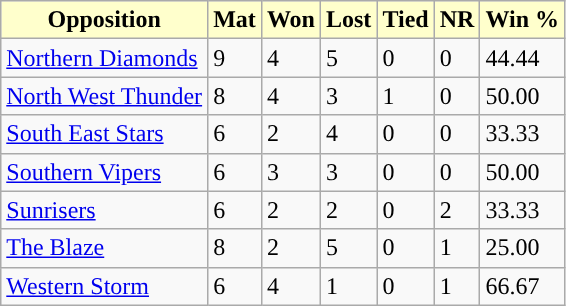<table class="wikitable sortable">
<tr>
<th style="background:#ffc;">Opposition</th>
<th style="background:#ffc;">Mat</th>
<th style="background:#ffc;">Won</th>
<th style="background:#ffc;">Lost</th>
<th style="background:#ffc;">Tied</th>
<th style="background:#ffc;">NR</th>
<th style="background:#ffc;">Win %</th>
</tr>
<tr>
<td><a href='#'>Northern Diamonds</a></td>
<td>9</td>
<td>4</td>
<td>5</td>
<td>0</td>
<td>0</td>
<td>44.44</td>
</tr>
<tr>
<td><a href='#'>North West Thunder</a></td>
<td>8</td>
<td>4</td>
<td>3</td>
<td>1</td>
<td>0</td>
<td>50.00</td>
</tr>
<tr>
<td><a href='#'>South East Stars</a></td>
<td>6</td>
<td>2</td>
<td>4</td>
<td>0</td>
<td>0</td>
<td>33.33</td>
</tr>
<tr>
<td><a href='#'>Southern Vipers</a></td>
<td>6</td>
<td>3</td>
<td>3</td>
<td>0</td>
<td>0</td>
<td>50.00</td>
</tr>
<tr>
<td><a href='#'>Sunrisers</a></td>
<td>6</td>
<td>2</td>
<td>2</td>
<td>0</td>
<td>2</td>
<td>33.33</td>
</tr>
<tr>
<td><a href='#'>The Blaze</a></td>
<td>8</td>
<td>2</td>
<td>5</td>
<td>0</td>
<td>1</td>
<td>25.00</td>
</tr>
<tr>
<td><a href='#'>Western Storm</a></td>
<td>6</td>
<td>4</td>
<td>1</td>
<td>0</td>
<td>1</td>
<td>66.67</td>
</tr>
</table>
